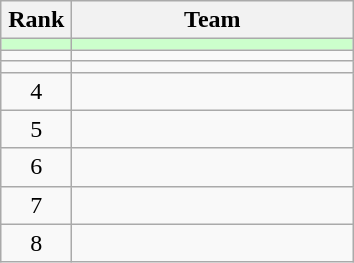<table class="wikitable" style="text-align: center;">
<tr>
<th width=40>Rank</th>
<th width=180>Team</th>
</tr>
<tr align=center bgcolor="#cfc">
<td></td>
<td style="text-align:left;"></td>
</tr>
<tr align=center>
<td></td>
<td style="text-align:left;"></td>
</tr>
<tr align=center>
<td></td>
<td style="text-align:left;"></td>
</tr>
<tr align=center>
<td>4</td>
<td style="text-align:left;"></td>
</tr>
<tr align=center>
<td>5</td>
<td style="text-align:left;"></td>
</tr>
<tr align=center>
<td>6</td>
<td style="text-align:left;"></td>
</tr>
<tr align=center>
<td>7</td>
<td style="text-align:left;"></td>
</tr>
<tr align=center>
<td>8</td>
<td style="text-align:left;"></td>
</tr>
</table>
